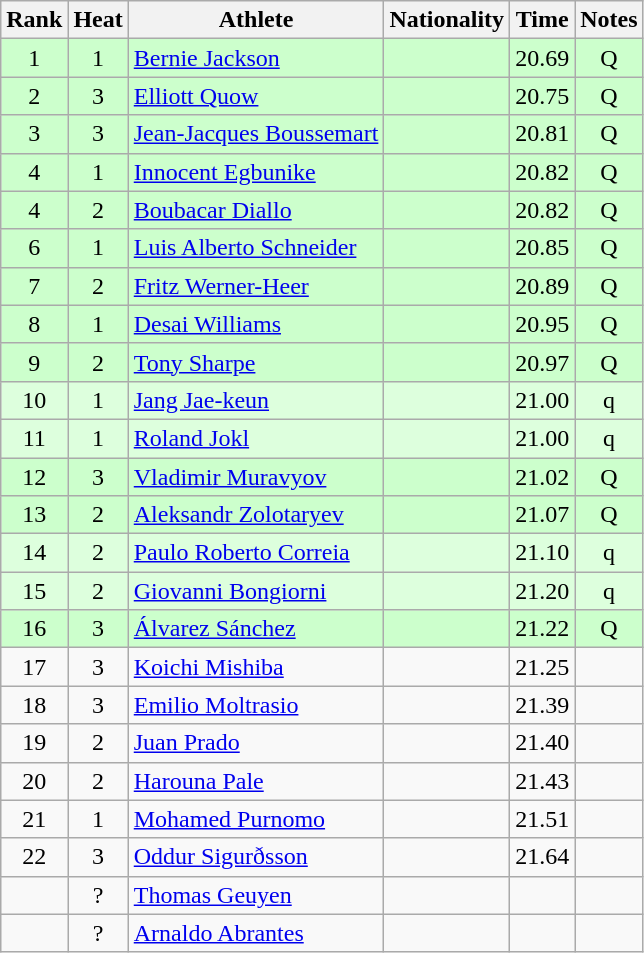<table class="wikitable sortable" style="text-align:center">
<tr>
<th>Rank</th>
<th>Heat</th>
<th>Athlete</th>
<th>Nationality</th>
<th>Time</th>
<th>Notes</th>
</tr>
<tr bgcolor=ccffcc>
<td>1</td>
<td>1</td>
<td align=left><a href='#'>Bernie Jackson</a></td>
<td align=left></td>
<td>20.69</td>
<td>Q</td>
</tr>
<tr bgcolor=ccffcc>
<td>2</td>
<td>3</td>
<td align=left><a href='#'>Elliott Quow</a></td>
<td align=left></td>
<td>20.75</td>
<td>Q</td>
</tr>
<tr bgcolor=ccffcc>
<td>3</td>
<td>3</td>
<td align=left><a href='#'>Jean-Jacques Boussemart</a></td>
<td align=left></td>
<td>20.81</td>
<td>Q</td>
</tr>
<tr bgcolor=ccffcc>
<td>4</td>
<td>1</td>
<td align=left><a href='#'>Innocent Egbunike</a></td>
<td align=left></td>
<td>20.82</td>
<td>Q</td>
</tr>
<tr bgcolor=ccffcc>
<td>4</td>
<td>2</td>
<td align=left><a href='#'>Boubacar Diallo</a></td>
<td align=left></td>
<td>20.82</td>
<td>Q</td>
</tr>
<tr bgcolor=ccffcc>
<td>6</td>
<td>1</td>
<td align=left><a href='#'>Luis Alberto Schneider</a></td>
<td align=left></td>
<td>20.85</td>
<td>Q</td>
</tr>
<tr bgcolor=ccffcc>
<td>7</td>
<td>2</td>
<td align=left><a href='#'>Fritz Werner-Heer</a></td>
<td align=left></td>
<td>20.89</td>
<td>Q</td>
</tr>
<tr bgcolor=ccffcc>
<td>8</td>
<td>1</td>
<td align=left><a href='#'>Desai Williams</a></td>
<td align=left></td>
<td>20.95</td>
<td>Q</td>
</tr>
<tr bgcolor=ccffcc>
<td>9</td>
<td>2</td>
<td align=left><a href='#'>Tony Sharpe</a></td>
<td align=left></td>
<td>20.97</td>
<td>Q</td>
</tr>
<tr bgcolor=ddffdd>
<td>10</td>
<td>1</td>
<td align=left><a href='#'>Jang Jae-keun</a></td>
<td align=left></td>
<td>21.00</td>
<td>q</td>
</tr>
<tr bgcolor=ddffdd>
<td>11</td>
<td>1</td>
<td align=left><a href='#'>Roland Jokl</a></td>
<td align=left></td>
<td>21.00</td>
<td>q</td>
</tr>
<tr bgcolor=ccffcc>
<td>12</td>
<td>3</td>
<td align=left><a href='#'>Vladimir Muravyov</a></td>
<td align=left></td>
<td>21.02</td>
<td>Q</td>
</tr>
<tr bgcolor=ccffcc>
<td>13</td>
<td>2</td>
<td align=left><a href='#'>Aleksandr Zolotaryev</a></td>
<td align=left></td>
<td>21.07</td>
<td>Q</td>
</tr>
<tr bgcolor=ddffdd>
<td>14</td>
<td>2</td>
<td align=left><a href='#'>Paulo Roberto Correia</a></td>
<td align=left></td>
<td>21.10</td>
<td>q</td>
</tr>
<tr bgcolor=ddffdd>
<td>15</td>
<td>2</td>
<td align=left><a href='#'>Giovanni Bongiorni</a></td>
<td align=left></td>
<td>21.20</td>
<td>q</td>
</tr>
<tr bgcolor=ccffcc>
<td>16</td>
<td>3</td>
<td align=left><a href='#'>Álvarez Sánchez</a></td>
<td align=left></td>
<td>21.22</td>
<td>Q</td>
</tr>
<tr>
<td>17</td>
<td>3</td>
<td align=left><a href='#'>Koichi Mishiba</a></td>
<td align=left></td>
<td>21.25</td>
<td></td>
</tr>
<tr>
<td>18</td>
<td>3</td>
<td align=left><a href='#'>Emilio Moltrasio</a></td>
<td align=left></td>
<td>21.39</td>
<td></td>
</tr>
<tr>
<td>19</td>
<td>2</td>
<td align=left><a href='#'>Juan Prado</a></td>
<td align=left></td>
<td>21.40</td>
<td></td>
</tr>
<tr>
<td>20</td>
<td>2</td>
<td align=left><a href='#'>Harouna Pale</a></td>
<td align=left></td>
<td>21.43</td>
<td></td>
</tr>
<tr>
<td>21</td>
<td>1</td>
<td align=left><a href='#'>Mohamed Purnomo</a></td>
<td align=left></td>
<td>21.51</td>
<td></td>
</tr>
<tr>
<td>22</td>
<td>3</td>
<td align=left><a href='#'>Oddur Sigurðsson</a></td>
<td align=left></td>
<td>21.64</td>
<td></td>
</tr>
<tr>
<td></td>
<td>?</td>
<td align=left><a href='#'>Thomas Geuyen</a></td>
<td align=left></td>
<td></td>
<td></td>
</tr>
<tr>
<td></td>
<td>?</td>
<td align=left><a href='#'>Arnaldo Abrantes</a></td>
<td align=left></td>
<td></td>
<td></td>
</tr>
</table>
